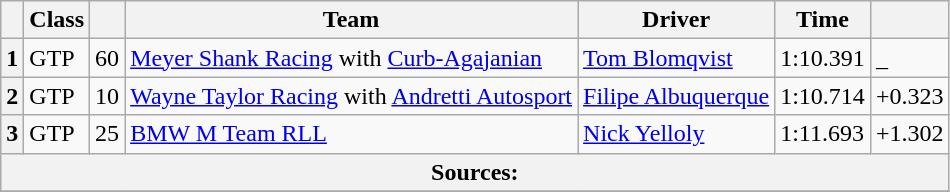<table class="wikitable">
<tr>
<th scope="col"></th>
<th scope="col">Class</th>
<th scope="col"></th>
<th scope="col">Team</th>
<th scope="col">Driver</th>
<th scope="col">Time</th>
<th scope="col"></th>
</tr>
<tr>
<th scope="row">1</th>
<td>GTP</td>
<td>60</td>
<td><a href='#'>Meyer Shank Racing</a> with <a href='#'>Curb-Agajanian</a></td>
<td><a href='#'>Tom Blomqvist</a></td>
<td>1:10.391</td>
<td>_</td>
</tr>
<tr>
<th scope="row">2</th>
<td>GTP</td>
<td>10</td>
<td><a href='#'>Wayne Taylor Racing</a> with <a href='#'>Andretti Autosport</a></td>
<td><a href='#'>Filipe Albuquerque</a></td>
<td>1:10.714</td>
<td>+0.323</td>
</tr>
<tr>
<th scope="row">3</th>
<td>GTP</td>
<td>25</td>
<td><a href='#'>BMW M Team RLL</a></td>
<td><a href='#'>Nick Yelloly</a></td>
<td>1:11.693</td>
<td>+1.302</td>
</tr>
<tr>
<th colspan="7">Sources:</th>
</tr>
<tr>
</tr>
</table>
